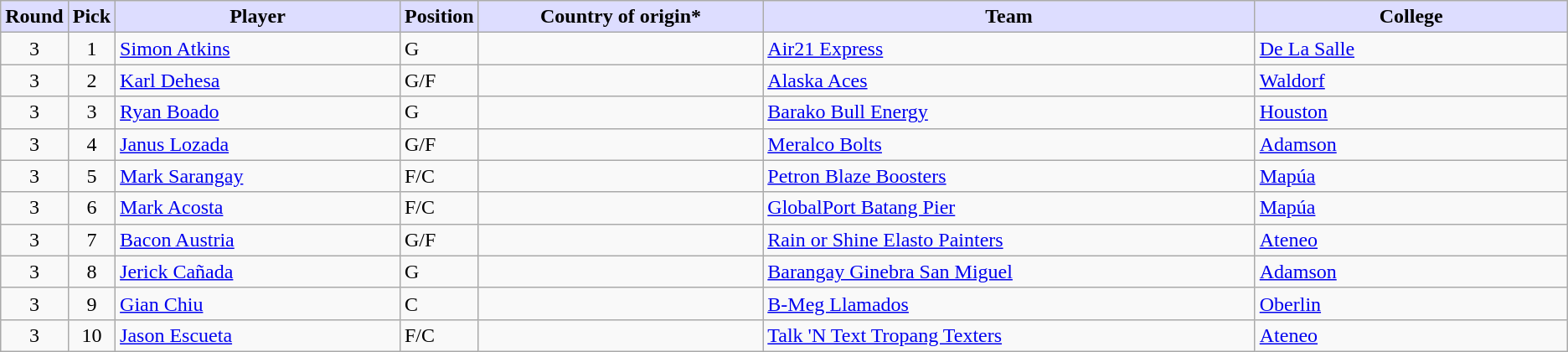<table class="wikitable sortable sortable">
<tr>
<th style="background:#ddf; width:1%;">Round</th>
<th style="background:#ddf; width:1%;">Pick</th>
<th style="background:#ddf; width:20%;">Player</th>
<th style="background:#ddf; width:1%;">Position</th>
<th style="background:#ddf; width:20%;">Country of origin*</th>
<th style="background:#ddf; width:35%;">Team</th>
<th style="background:#ddf; width:25%;">College</th>
</tr>
<tr>
<td align=center>3</td>
<td align=center>1</td>
<td><a href='#'>Simon Atkins</a></td>
<td>G</td>
<td></td>
<td><a href='#'>Air21 Express</a></td>
<td><a href='#'>De La Salle</a></td>
</tr>
<tr>
<td align=center>3</td>
<td align=center>2</td>
<td><a href='#'>Karl Dehesa</a></td>
<td>G/F</td>
<td></td>
<td><a href='#'>Alaska Aces</a></td>
<td><a href='#'>Waldorf</a></td>
</tr>
<tr>
<td align=center>3</td>
<td align=center>3</td>
<td><a href='#'>Ryan Boado</a></td>
<td>G</td>
<td></td>
<td><a href='#'>Barako Bull Energy</a></td>
<td><a href='#'>Houston</a></td>
</tr>
<tr>
<td align=center>3</td>
<td align=center>4</td>
<td><a href='#'>Janus Lozada</a></td>
<td>G/F</td>
<td></td>
<td><a href='#'>Meralco Bolts</a></td>
<td><a href='#'>Adamson</a></td>
</tr>
<tr>
<td align=center>3</td>
<td align=center>5</td>
<td><a href='#'>Mark Sarangay</a></td>
<td>F/C</td>
<td></td>
<td><a href='#'>Petron Blaze Boosters</a></td>
<td><a href='#'>Mapúa</a></td>
</tr>
<tr>
<td align=center>3</td>
<td align=center>6</td>
<td><a href='#'>Mark Acosta</a></td>
<td>F/C</td>
<td></td>
<td><a href='#'>GlobalPort Batang Pier</a></td>
<td><a href='#'>Mapúa</a></td>
</tr>
<tr>
<td align=center>3</td>
<td align=center>7</td>
<td><a href='#'>Bacon Austria</a></td>
<td>G/F</td>
<td></td>
<td><a href='#'>Rain or Shine Elasto Painters</a></td>
<td><a href='#'>Ateneo</a></td>
</tr>
<tr>
<td align=center>3</td>
<td align=center>8</td>
<td><a href='#'>Jerick Cañada</a></td>
<td>G</td>
<td></td>
<td><a href='#'>Barangay Ginebra San Miguel</a></td>
<td><a href='#'>Adamson</a></td>
</tr>
<tr>
<td align=center>3</td>
<td align=center>9</td>
<td><a href='#'>Gian Chiu</a></td>
<td>C</td>
<td></td>
<td><a href='#'>B-Meg Llamados</a></td>
<td><a href='#'>Oberlin</a></td>
</tr>
<tr>
<td align=center>3</td>
<td align=center>10</td>
<td><a href='#'>Jason Escueta</a></td>
<td>F/C</td>
<td></td>
<td><a href='#'>Talk 'N Text Tropang Texters</a></td>
<td><a href='#'>Ateneo</a></td>
</tr>
</table>
